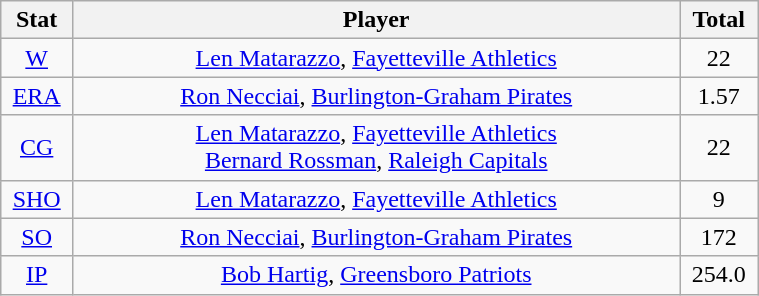<table class="wikitable" width="40%" style="text-align:center;">
<tr>
<th width="5%">Stat</th>
<th width="60%">Player</th>
<th width="5%">Total</th>
</tr>
<tr>
<td><a href='#'>W</a></td>
<td><a href='#'>Len Matarazzo</a>, <a href='#'>Fayetteville Athletics</a></td>
<td>22</td>
</tr>
<tr>
<td><a href='#'>ERA</a></td>
<td><a href='#'>Ron Necciai</a>, <a href='#'>Burlington-Graham Pirates</a></td>
<td>1.57</td>
</tr>
<tr>
<td><a href='#'>CG</a></td>
<td><a href='#'>Len Matarazzo</a>, <a href='#'>Fayetteville Athletics</a> <br> <a href='#'>Bernard Rossman</a>, <a href='#'>Raleigh Capitals</a></td>
<td>22</td>
</tr>
<tr>
<td><a href='#'>SHO</a></td>
<td><a href='#'>Len Matarazzo</a>, <a href='#'>Fayetteville Athletics</a></td>
<td>9</td>
</tr>
<tr>
<td><a href='#'>SO</a></td>
<td><a href='#'>Ron Necciai</a>, <a href='#'>Burlington-Graham Pirates</a></td>
<td>172</td>
</tr>
<tr>
<td><a href='#'>IP</a></td>
<td><a href='#'>Bob Hartig</a>, <a href='#'>Greensboro Patriots</a></td>
<td>254.0</td>
</tr>
</table>
